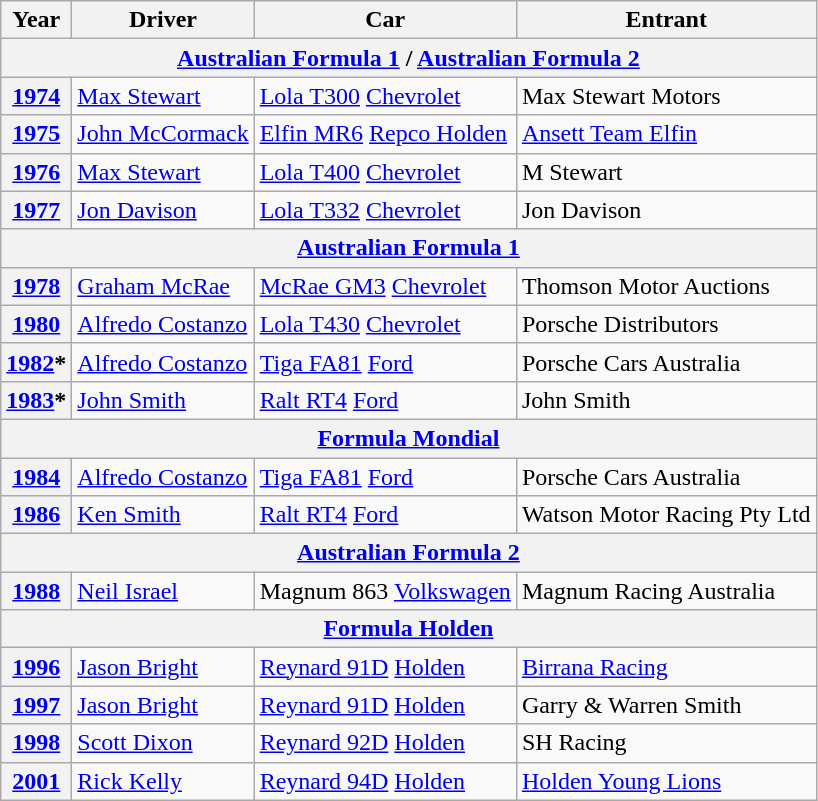<table class="wikitable">
<tr style="font-weight:bold">
<th>Year</th>
<th>Driver</th>
<th>Car</th>
<th>Entrant</th>
</tr>
<tr>
<th colspan=5><a href='#'>Australian Formula 1</a> /  <a href='#'>Australian Formula 2</a></th>
</tr>
<tr>
<th><a href='#'>1974</a></th>
<td> <a href='#'>Max Stewart</a></td>
<td><a href='#'>Lola T300</a> <a href='#'>Chevrolet</a></td>
<td>Max Stewart Motors</td>
</tr>
<tr>
<th><a href='#'>1975</a></th>
<td> <a href='#'>John McCormack</a></td>
<td><a href='#'>Elfin MR6</a> <a href='#'>Repco Holden</a></td>
<td><a href='#'>Ansett Team Elfin</a></td>
</tr>
<tr>
<th><a href='#'>1976</a></th>
<td> <a href='#'>Max Stewart</a></td>
<td><a href='#'>Lola T400</a> <a href='#'>Chevrolet</a></td>
<td>M Stewart</td>
</tr>
<tr>
<th><a href='#'>1977</a></th>
<td> <a href='#'>Jon Davison</a></td>
<td><a href='#'>Lola T332</a> <a href='#'>Chevrolet</a></td>
<td>Jon Davison</td>
</tr>
<tr>
<th colspan=5><a href='#'>Australian Formula 1</a></th>
</tr>
<tr>
<th><a href='#'>1978</a></th>
<td> <a href='#'>Graham McRae</a></td>
<td><a href='#'>McRae GM3</a> <a href='#'>Chevrolet</a></td>
<td>Thomson Motor Auctions</td>
</tr>
<tr>
<th><a href='#'>1980</a></th>
<td> <a href='#'>Alfredo Costanzo</a></td>
<td><a href='#'>Lola T430</a> <a href='#'>Chevrolet</a></td>
<td>Porsche Distributors</td>
</tr>
<tr>
<th><a href='#'>1982</a>*</th>
<td> <a href='#'>Alfredo Costanzo</a></td>
<td><a href='#'>Tiga FA81</a> <a href='#'>Ford</a></td>
<td>Porsche Cars Australia</td>
</tr>
<tr>
<th><a href='#'>1983</a>*</th>
<td> <a href='#'>John Smith</a></td>
<td><a href='#'>Ralt RT4</a> <a href='#'>Ford</a></td>
<td>John Smith</td>
</tr>
<tr>
<th colspan=5><a href='#'>Formula Mondial</a></th>
</tr>
<tr>
<th><a href='#'>1984</a></th>
<td> <a href='#'>Alfredo Costanzo</a></td>
<td><a href='#'>Tiga FA81</a> <a href='#'>Ford</a></td>
<td>Porsche Cars Australia</td>
</tr>
<tr>
<th><a href='#'>1986</a></th>
<td> <a href='#'>Ken Smith</a></td>
<td><a href='#'>Ralt RT4</a> <a href='#'>Ford</a></td>
<td>Watson Motor Racing Pty Ltd</td>
</tr>
<tr>
<th colspan=5><a href='#'>Australian Formula 2</a></th>
</tr>
<tr>
<th><a href='#'>1988</a></th>
<td> <a href='#'>Neil Israel</a></td>
<td>Magnum 863 <a href='#'>Volkswagen</a></td>
<td>Magnum Racing Australia</td>
</tr>
<tr>
<th colspan=5><a href='#'>Formula Holden</a></th>
</tr>
<tr>
<th><a href='#'>1996</a></th>
<td> <a href='#'>Jason Bright</a></td>
<td><a href='#'>Reynard 91D</a> <a href='#'>Holden</a></td>
<td><a href='#'>Birrana Racing</a></td>
</tr>
<tr>
<th><a href='#'>1997</a></th>
<td> <a href='#'>Jason Bright</a></td>
<td><a href='#'>Reynard 91D</a> <a href='#'>Holden</a></td>
<td>Garry & Warren Smith</td>
</tr>
<tr>
<th><a href='#'>1998</a></th>
<td> <a href='#'>Scott Dixon</a></td>
<td><a href='#'>Reynard 92D</a> <a href='#'>Holden</a></td>
<td>SH Racing</td>
</tr>
<tr>
<th><a href='#'>2001</a></th>
<td> <a href='#'>Rick Kelly</a></td>
<td><a href='#'>Reynard 94D</a> <a href='#'>Holden</a></td>
<td><a href='#'>Holden Young Lions</a></td>
</tr>
</table>
